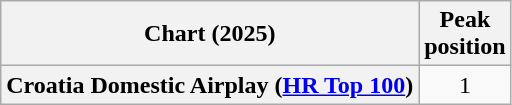<table class="wikitable plainrowheaders" style="text-align:center">
<tr>
<th scope="col">Chart (2025)</th>
<th scope="col">Peak<br>position</th>
</tr>
<tr>
<th scope="row">Croatia Domestic Airplay (<a href='#'>HR Top 100</a>)</th>
<td>1</td>
</tr>
</table>
